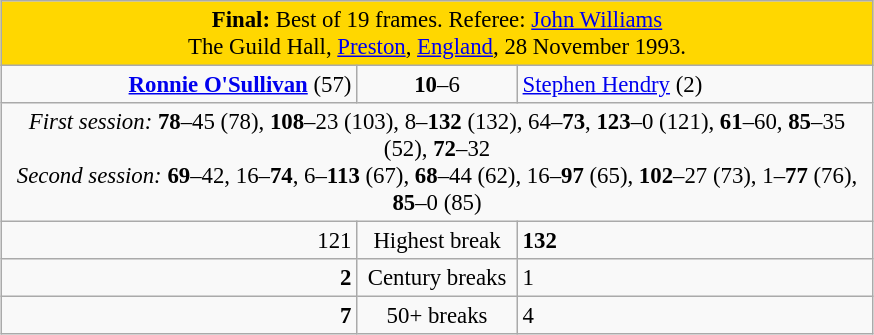<table class="wikitable" style="font-size: 95%; margin: 1em auto 1em auto;">
<tr>
<td colspan="3" align="center" bgcolor="#ffd700"><strong>Final:</strong> Best of 19 frames. Referee: <a href='#'>John Williams</a><br>The Guild Hall, <a href='#'>Preston</a>, <a href='#'>England</a>, 28 November 1993.</td>
</tr>
<tr>
<td width="230" align="right"><strong><a href='#'>Ronnie O'Sullivan</a></strong> (57)<br></td>
<td width="100" align="center"><strong>10</strong>–6</td>
<td width="230"><a href='#'>Stephen Hendry</a> (2)<br></td>
</tr>
<tr>
<td colspan="3" align="center" style="font-size: 100%"><em>First session:</em> <strong>78</strong>–45 (78), <strong>108</strong>–23 (103), 8–<strong>132</strong> (132), 64–<strong>73</strong>, <strong>123</strong>–0 (121), <strong>61</strong>–60, <strong>85</strong>–35 (52), <strong>72</strong>–32<br><em>Second session:</em> <strong>69</strong>–42, 16–<strong>74</strong>, 6–<strong>113</strong> (67), <strong>68</strong>–44 (62), 16–<strong>97</strong> (65), <strong>102</strong>–27 (73), 1–<strong>77</strong> (76), <strong>85</strong>–0 (85)</td>
</tr>
<tr>
<td align="right">121</td>
<td align="center">Highest break</td>
<td><strong>132</strong></td>
</tr>
<tr>
<td align="right"><strong>2</strong></td>
<td align="center">Century breaks</td>
<td>1</td>
</tr>
<tr>
<td align="right"><strong>7</strong></td>
<td align="center">50+ breaks</td>
<td>4</td>
</tr>
</table>
